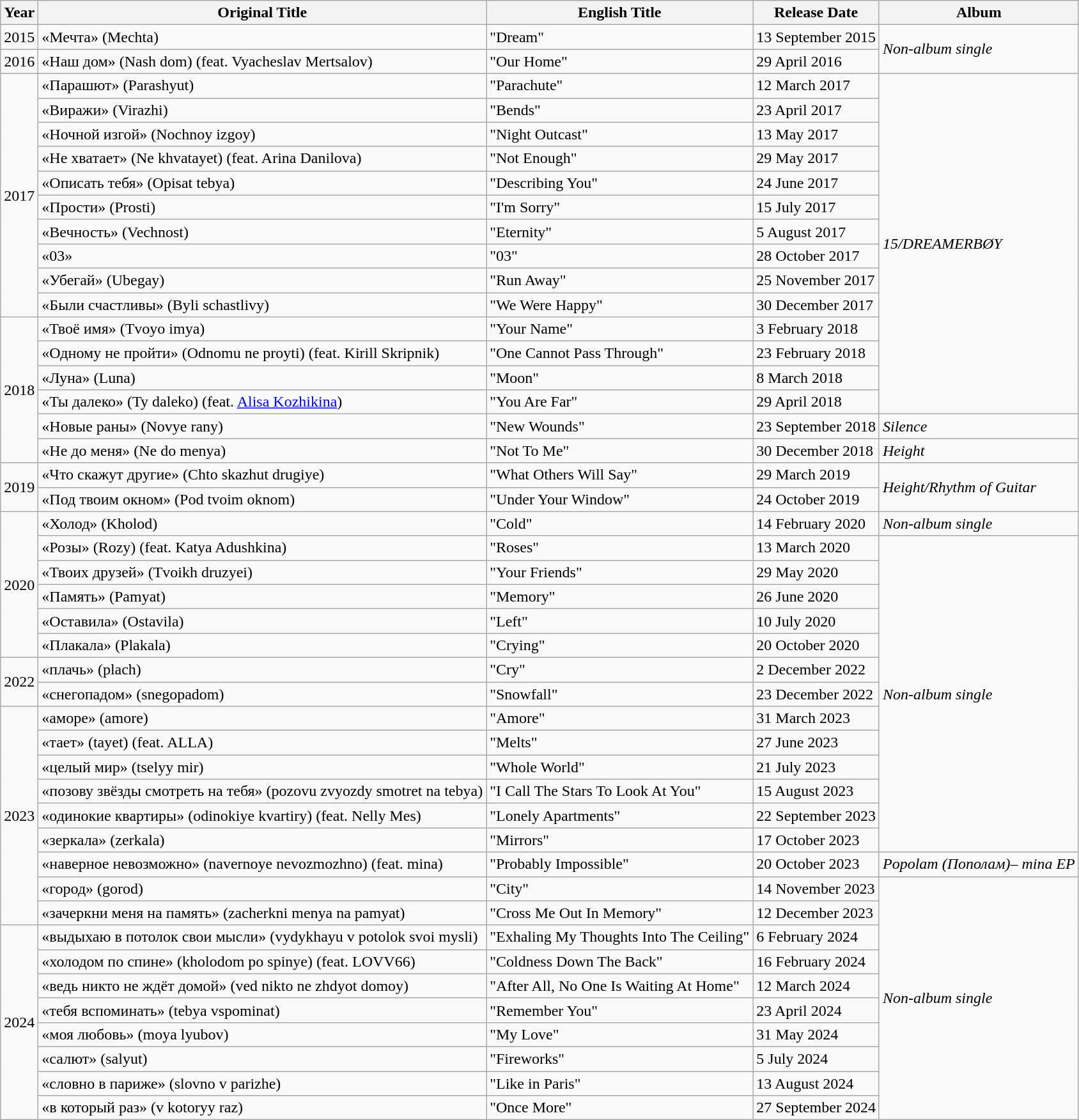<table class="wikitable">
<tr>
<th>Year</th>
<th>Original Title</th>
<th>English Title</th>
<th>Release Date</th>
<th>Album</th>
</tr>
<tr>
<td>2015</td>
<td>«<span>Мечта</span>» (Mechta)</td>
<td>"Dream"</td>
<td>13 September 2015</td>
<td rowspan="2"><em>Non-album single</em></td>
</tr>
<tr>
<td>2016</td>
<td>«<span>Наш дом</span>» (Nash dom) (feat. Vyacheslav Mertsalov)</td>
<td>"Our Home"</td>
<td>29 April 2016</td>
</tr>
<tr>
<td rowspan="10">2017</td>
<td>«<span>Парашют</span>» (Parashyut)</td>
<td>"Parachute"</td>
<td>12 March 2017</td>
<td rowspan="14"><em>15/DREAMERBØY</em></td>
</tr>
<tr>
<td>«<span>Виражи</span>» (Virazhi)</td>
<td>"Bends"</td>
<td>23 April 2017</td>
</tr>
<tr>
<td>«<span>Ночной изгой</span>» (Nochnoy izgoy)</td>
<td>"Night Outcast"</td>
<td>13 May 2017</td>
</tr>
<tr>
<td>«<span>Не хватает</span>» (Ne khvatayet) (feat. Arina Danilova)</td>
<td>"Not Enough"</td>
<td>29 May 2017</td>
</tr>
<tr>
<td>«<span>Описать тебя</span>» (Opisat tebya)</td>
<td>"Describing You"</td>
<td>24 June 2017</td>
</tr>
<tr>
<td>«<span>Прости</span>» (Prosti)</td>
<td>"I'm Sorry"</td>
<td>15 July 2017</td>
</tr>
<tr>
<td>«<span>Вечность</span>» (Vechnost)</td>
<td>"Eternity"</td>
<td>5 August 2017</td>
</tr>
<tr>
<td>«03»</td>
<td>"03"</td>
<td>28 October 2017</td>
</tr>
<tr>
<td>«<span>Убегай</span>» (Ubegay)</td>
<td>"Run Away"</td>
<td>25 November 2017</td>
</tr>
<tr>
<td>«<span>Были счастливы</span>» (Byli schastlivy)</td>
<td>"We Were Happy"</td>
<td>30 December 2017</td>
</tr>
<tr>
<td rowspan="6">2018</td>
<td>«<span>Твоё имя</span>» (Tvoyo imya)</td>
<td>"Your Name"</td>
<td>3 February 2018</td>
</tr>
<tr>
<td>«<span>Одному не пройти</span>» (Odnomu ne proyti) (feat. Kirill Skripnik)</td>
<td>"One Cannot Pass Through"</td>
<td>23 February 2018</td>
</tr>
<tr>
<td>«<span>Луна</span>» (Luna)</td>
<td>"Moon"</td>
<td>8 March 2018</td>
</tr>
<tr>
<td>«<span>Ты далеко</span>» (Ty daleko) (feat. <a href='#'>Alisa Kozhikina</a>)</td>
<td>"You Are Far"</td>
<td>29 April 2018</td>
</tr>
<tr>
<td>«<span>Новые раны</span>» (Novye rany)</td>
<td>"New Wounds"</td>
<td>23 September 2018</td>
<td><em>Silence</em></td>
</tr>
<tr>
<td>«<span>Не до меня</span>» (Ne do menya)</td>
<td>"Not To Me"</td>
<td>30 December 2018</td>
<td><em>Height</em></td>
</tr>
<tr>
<td rowspan="2">2019</td>
<td>«<span>Что скажут другие</span>» (Chto skazhut drugiye)</td>
<td>"What Others Will Say"</td>
<td>29 March 2019</td>
<td rowspan="2"><em>Height/Rhythm of Guitar</em></td>
</tr>
<tr>
<td>«<span>Под твоим окном</span>» (Pod tvoim oknom)</td>
<td>"Under Your Window"</td>
<td>24 October 2019</td>
</tr>
<tr>
<td rowspan="6">2020</td>
<td>«<span>Холод</span>» (Kholod)</td>
<td>"Cold"</td>
<td>14 February 2020</td>
<td><em>Non-album single</em></td>
</tr>
<tr>
<td>«<span>Розы</span>» (Rozy) (feat. Katya Adushkina)</td>
<td>"Roses"</td>
<td>13 March 2020</td>
<td rowspan="13"><em>Non-album single</em></td>
</tr>
<tr>
<td>«<span>Твоих друзей</span>» (Tvoikh druzyei)</td>
<td>"Your Friends"</td>
<td>29 May 2020</td>
</tr>
<tr>
<td>«<span>Память</span>» (Pamyat)</td>
<td>"Memory"</td>
<td>26 June 2020</td>
</tr>
<tr>
<td>«<span>Оставила</span>» (Ostavila)</td>
<td>"Left"</td>
<td>10 July 2020</td>
</tr>
<tr>
<td>«<span>Плакала</span>» (Plakala)</td>
<td>"Crying"</td>
<td>20 October 2020</td>
</tr>
<tr>
<td rowspan="2">2022</td>
<td>«<span>плачь</span>» (plach)</td>
<td>"Cry"</td>
<td>2 December 2022</td>
</tr>
<tr>
<td>«<span>снегопадом</span>» (snegopadom)</td>
<td>"Snowfall"</td>
<td>23 December 2022</td>
</tr>
<tr>
<td rowspan="9">2023</td>
<td>«<span>аморе</span>» (amore)</td>
<td>"Amore"</td>
<td>31 March 2023</td>
</tr>
<tr>
<td>«<span>тает</span>» (tayet) (feat. ALLA)</td>
<td>"Melts"</td>
<td>27 June 2023</td>
</tr>
<tr>
<td>«<span>целый мир</span>» (tselyy mir)</td>
<td>"Whole World"</td>
<td>21 July 2023</td>
</tr>
<tr>
<td>«<span>позову звёзды смотреть на тебя</span>» (pozovu zvyozdy smotret na tebya)</td>
<td>"I Call The Stars To Look At You"</td>
<td>15 August 2023</td>
</tr>
<tr>
<td>«<span>одинокие квартиры</span>» (odinokiye kvartiry) (feat. Nelly Mes)</td>
<td>"Lonely Apartments"</td>
<td>22 September 2023</td>
</tr>
<tr>
<td>«<span>зеркала</span>» (zerkala)</td>
<td>"Mirrors"</td>
<td>17 October 2023</td>
</tr>
<tr>
<td>«<span>наверное невозможно</span>» (navernoye nevozmozhno) (feat. mina)</td>
<td>"Probably Impossible"</td>
<td>20 October 2023</td>
<td><em>Popolam (Пополам)– mina EP</em></td>
</tr>
<tr>
<td>«<span>город</span>» (gorod)</td>
<td>"City"</td>
<td>14 November 2023</td>
<td rowspan="10"><em>Non-album single</em></td>
</tr>
<tr>
<td>«<span>зачеркни меня на память</span>» (zacherkni menya na pamyat)</td>
<td>"Cross Me Out In Memory"</td>
<td>12 December 2023</td>
</tr>
<tr>
<td rowspan="8">2024</td>
<td>«<span>выдыхаю в потолок свои мысли</span>» (vydykhayu v potolok svoi mysli)</td>
<td>"Exhaling My Thoughts Into The Ceiling"</td>
<td>6 February 2024</td>
</tr>
<tr>
<td>«<span>холодом по спине</span>» (kholodom po spinye) (feat. LOVV66)</td>
<td>"Coldness Down The Back"</td>
<td>16 February 2024</td>
</tr>
<tr>
<td>«<span>ведь никто не ждёт домой</span>» (ved nikto ne zhdyot domoy)</td>
<td>"After All, No One Is Waiting At Home"</td>
<td>12 March 2024</td>
</tr>
<tr>
<td>«<span>тебя вспоминать</span>» (tebya vspominat)</td>
<td>"Remember You"</td>
<td>23 April 2024</td>
</tr>
<tr>
<td>«<span>моя любовь</span>» (moya lyubov)</td>
<td>"My Love"</td>
<td>31 May 2024</td>
</tr>
<tr>
<td>«<span>салют</span>» (salyut)</td>
<td>"Fireworks"</td>
<td>5 July 2024</td>
</tr>
<tr>
<td>«<span>словно в париже</span>» (slovno v parizhe)</td>
<td>"Like in Paris"</td>
<td>13 August 2024</td>
</tr>
<tr>
<td>«<span>в который раз</span>» (v kotoryy raz)</td>
<td>"Once More"</td>
<td>27 September 2024</td>
</tr>
</table>
